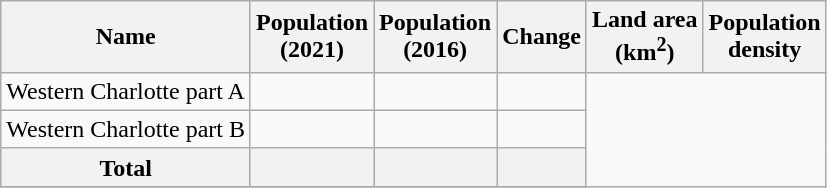<table class="wikitable sortable collapsible">
<tr>
<th scope="col">Name</th>
<th scope="col">Population<br>(2021)</th>
<th scope="col">Population<br>(2016)</th>
<th scope="col">Change</th>
<th scope="col">Land area<br>(km<sup>2</sup>)</th>
<th scope="col">Population<br>density</th>
</tr>
<tr>
<td scope="row">Western Charlotte part A </td>
<td></td>
<td align=center></td>
<td align=center></td>
</tr>
<tr>
<td scope="row">Western Charlotte part B </td>
<td></td>
<td align=center></td>
<td align=center></td>
</tr>
<tr class="sortbottom" align="center" style="background: #f2f2f2;">
<td><strong>Total</strong></td>
<td></td>
<td align=center><strong></strong></td>
<td><strong></strong></td>
</tr>
<tr>
</tr>
</table>
